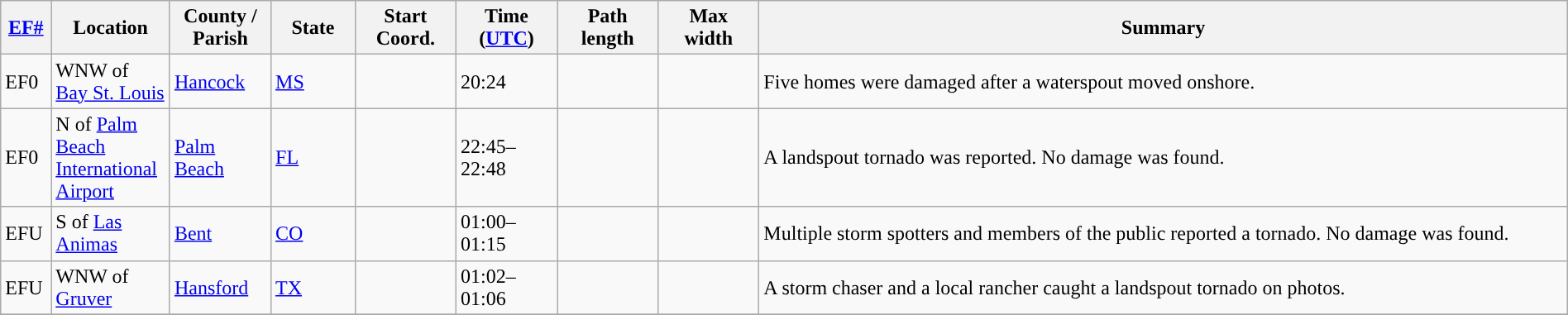<table class="wikitable sortable" style="width:100%;">
<tr>
<th scope="col"  style="width:3%; text-align:center;"><a href='#'>EF#</a></th>
<th scope="col"  style="width:7%; text-align:center;" class="unsortable">Location</th>
<th scope="col"  style="width:6%; text-align:center;" class="unsortable">County / Parish</th>
<th scope="col"  style="width:5%; text-align:center;">State</th>
<th scope="col"  style="width:6%; text-align:center;">Start Coord.</th>
<th scope="col"  style="width:6%; text-align:center;">Time (<a href='#'>UTC</a>)</th>
<th scope="col"  style="width:6%; text-align:center;">Path length</th>
<th scope="col"  style="width:6%; text-align:center;">Max width</th>
<th scope="col" class="unsortable" style="width:48%; text-align:center;">Summary</th>
</tr>
<tr>
<td>EF0</td>
<td>WNW of <a href='#'>Bay St. Louis</a></td>
<td><a href='#'>Hancock</a></td>
<td><a href='#'>MS</a></td>
<td></td>
<td>20:24</td>
<td></td>
<td></td>
<td>Five homes were damaged after a waterspout moved onshore.</td>
</tr>
<tr>
<td>EF0</td>
<td>N of <a href='#'>Palm Beach International Airport</a></td>
<td><a href='#'>Palm Beach</a></td>
<td><a href='#'>FL</a></td>
<td></td>
<td>22:45–22:48</td>
<td></td>
<td></td>
<td>A landspout tornado was reported. No damage was found.</td>
</tr>
<tr>
<td>EFU</td>
<td>S of <a href='#'>Las Animas</a></td>
<td><a href='#'>Bent</a></td>
<td><a href='#'>CO</a></td>
<td></td>
<td>01:00–01:15</td>
<td></td>
<td></td>
<td>Multiple storm spotters and members of the public reported a tornado. No damage was found.</td>
</tr>
<tr>
<td>EFU</td>
<td>WNW of <a href='#'>Gruver</a></td>
<td><a href='#'>Hansford</a></td>
<td><a href='#'>TX</a></td>
<td></td>
<td>01:02–01:06</td>
<td></td>
<td></td>
<td>A storm chaser and a local rancher caught a landspout tornado on photos.</td>
</tr>
<tr>
</tr>
</table>
